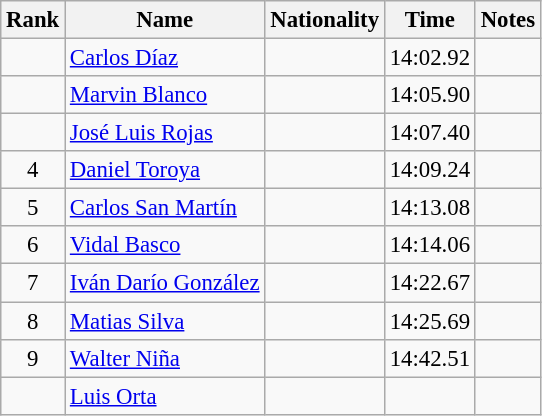<table class="wikitable sortable" style="text-align:center;font-size:95%">
<tr>
<th>Rank</th>
<th>Name</th>
<th>Nationality</th>
<th>Time</th>
<th>Notes</th>
</tr>
<tr>
<td></td>
<td align=left><a href='#'>Carlos Díaz</a></td>
<td align=left></td>
<td>14:02.92</td>
<td></td>
</tr>
<tr>
<td></td>
<td align=left><a href='#'>Marvin Blanco</a></td>
<td align=left></td>
<td>14:05.90</td>
<td></td>
</tr>
<tr>
<td></td>
<td align=left><a href='#'>José Luis Rojas</a></td>
<td align=left></td>
<td>14:07.40</td>
<td></td>
</tr>
<tr>
<td>4</td>
<td align=left><a href='#'>Daniel Toroya</a></td>
<td align=left></td>
<td>14:09.24</td>
<td></td>
</tr>
<tr>
<td>5</td>
<td align=left><a href='#'>Carlos San Martín</a></td>
<td align=left></td>
<td>14:13.08</td>
<td></td>
</tr>
<tr>
<td>6</td>
<td align=left><a href='#'>Vidal Basco</a></td>
<td align=left></td>
<td>14:14.06</td>
<td></td>
</tr>
<tr>
<td>7</td>
<td align=left><a href='#'>Iván Darío González</a></td>
<td align=left></td>
<td>14:22.67</td>
<td></td>
</tr>
<tr>
<td>8</td>
<td align=left><a href='#'>Matias Silva</a></td>
<td align=left></td>
<td>14:25.69</td>
<td></td>
</tr>
<tr>
<td>9</td>
<td align=left><a href='#'>Walter Niña</a></td>
<td align=left></td>
<td>14:42.51</td>
<td></td>
</tr>
<tr>
<td></td>
<td align=left><a href='#'>Luis Orta</a></td>
<td align=left></td>
<td></td>
<td></td>
</tr>
</table>
